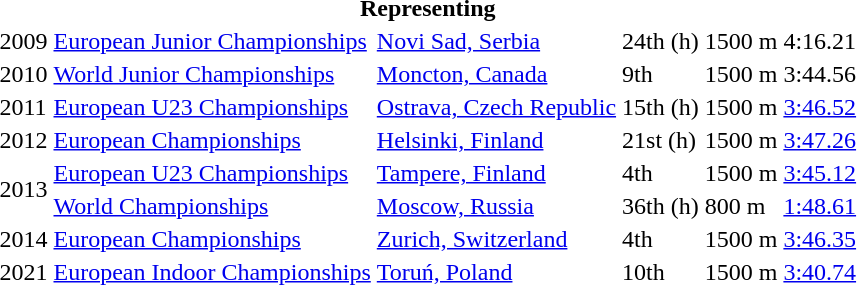<table>
<tr>
<th colspan="6">Representing </th>
</tr>
<tr>
<td>2009</td>
<td><a href='#'>European Junior Championships</a></td>
<td><a href='#'>Novi Sad, Serbia</a></td>
<td>24th (h)</td>
<td>1500 m</td>
<td>4:16.21</td>
</tr>
<tr>
<td>2010</td>
<td><a href='#'>World Junior Championships</a></td>
<td><a href='#'>Moncton, Canada</a></td>
<td>9th</td>
<td>1500 m</td>
<td>3:44.56</td>
</tr>
<tr>
<td>2011</td>
<td><a href='#'>European U23 Championships</a></td>
<td><a href='#'>Ostrava, Czech Republic</a></td>
<td>15th (h)</td>
<td>1500 m</td>
<td><a href='#'>3:46.52</a></td>
</tr>
<tr>
<td>2012</td>
<td><a href='#'>European Championships</a></td>
<td><a href='#'>Helsinki, Finland</a></td>
<td>21st (h)</td>
<td>1500 m</td>
<td><a href='#'>3:47.26</a></td>
</tr>
<tr>
<td rowspan=2>2013</td>
<td><a href='#'>European U23 Championships</a></td>
<td><a href='#'>Tampere, Finland</a></td>
<td>4th</td>
<td>1500 m</td>
<td><a href='#'>3:45.12</a></td>
</tr>
<tr>
<td><a href='#'>World Championships</a></td>
<td><a href='#'>Moscow, Russia</a></td>
<td>36th (h)</td>
<td>800 m</td>
<td><a href='#'>1:48.61</a></td>
</tr>
<tr>
<td>2014</td>
<td><a href='#'>European Championships</a></td>
<td><a href='#'>Zurich, Switzerland</a></td>
<td>4th</td>
<td>1500 m</td>
<td><a href='#'>3:46.35</a></td>
</tr>
<tr>
<td>2021</td>
<td><a href='#'>European Indoor Championships</a></td>
<td><a href='#'>Toruń, Poland</a></td>
<td>10th</td>
<td>1500 m</td>
<td><a href='#'>3:40.74</a></td>
</tr>
</table>
